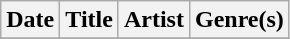<table class="wikitable" style="text-align: left;">
<tr>
<th>Date</th>
<th>Title</th>
<th>Artist</th>
<th>Genre(s)</th>
</tr>
<tr>
</tr>
</table>
